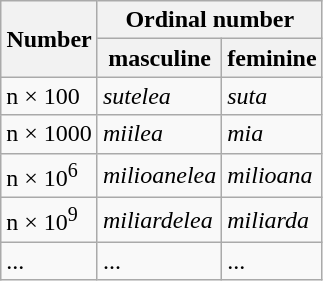<table class="wikitable">
<tr>
<th rowspan="2">Number</th>
<th colspan="2">Ordinal number</th>
</tr>
<tr>
<th>masculine</th>
<th>feminine</th>
</tr>
<tr>
<td>n × 100</td>
<td><em>sutelea</em></td>
<td><em>suta</em></td>
</tr>
<tr>
<td>n × 1000</td>
<td><em>miilea</em></td>
<td><em>mia</em></td>
</tr>
<tr>
<td>n × 10<sup>6</sup></td>
<td><em>milioanelea</em></td>
<td><em>milioana</em></td>
</tr>
<tr>
<td>n × 10<sup>9</sup></td>
<td><em>miliardelea</em></td>
<td><em>miliarda</em></td>
</tr>
<tr>
<td>...</td>
<td>...</td>
<td>...</td>
</tr>
</table>
